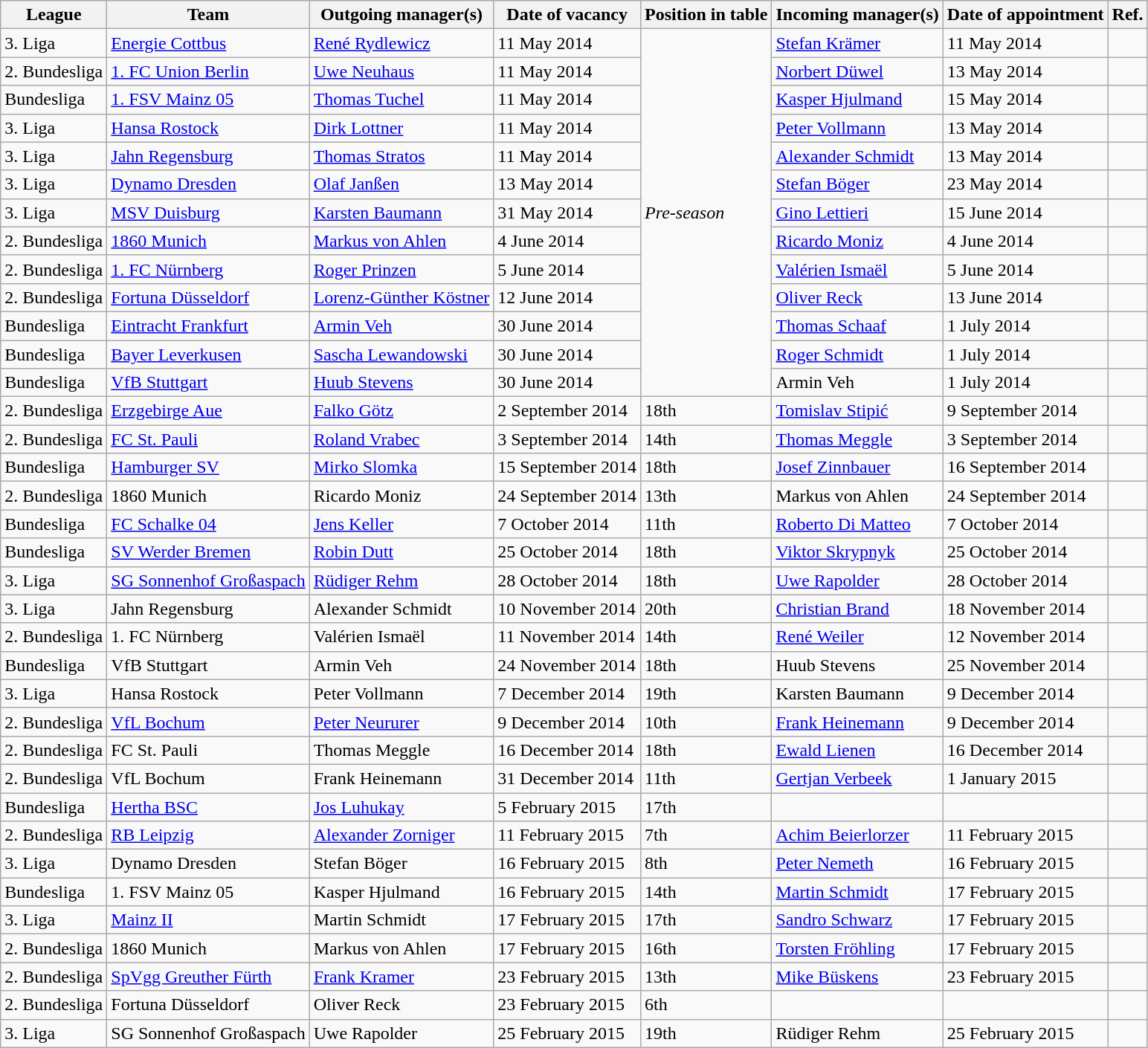<table class="wikitable">
<tr>
<th>League</th>
<th>Team</th>
<th>Outgoing manager(s)</th>
<th>Date of vacancy</th>
<th>Position in table</th>
<th>Incoming manager(s)</th>
<th>Date of appointment</th>
<th>Ref.</th>
</tr>
<tr>
<td>3. Liga</td>
<td><a href='#'>Energie Cottbus</a></td>
<td><a href='#'>René Rydlewicz</a></td>
<td>11 May 2014</td>
<td rowspan=13><em>Pre-season</em></td>
<td><a href='#'>Stefan Krämer</a></td>
<td>11 May 2014</td>
<td></td>
</tr>
<tr>
<td>2. Bundesliga</td>
<td><a href='#'>1. FC Union Berlin</a></td>
<td><a href='#'>Uwe Neuhaus</a></td>
<td>11 May 2014</td>
<td><a href='#'>Norbert Düwel</a></td>
<td>13 May 2014</td>
<td></td>
</tr>
<tr>
<td>Bundesliga</td>
<td><a href='#'>1. FSV Mainz 05</a></td>
<td><a href='#'>Thomas Tuchel</a></td>
<td>11 May 2014</td>
<td><a href='#'>Kasper Hjulmand</a></td>
<td>15 May 2014</td>
<td></td>
</tr>
<tr>
<td>3. Liga</td>
<td><a href='#'>Hansa Rostock</a></td>
<td><a href='#'>Dirk Lottner</a></td>
<td>11 May 2014</td>
<td><a href='#'>Peter Vollmann</a></td>
<td>13 May 2014</td>
<td></td>
</tr>
<tr>
<td>3. Liga</td>
<td><a href='#'>Jahn Regensburg</a></td>
<td><a href='#'>Thomas Stratos</a></td>
<td>11 May 2014</td>
<td><a href='#'>Alexander Schmidt</a></td>
<td>13 May 2014</td>
<td></td>
</tr>
<tr>
<td>3. Liga</td>
<td><a href='#'>Dynamo Dresden</a></td>
<td><a href='#'>Olaf Janßen</a></td>
<td>13 May 2014</td>
<td><a href='#'>Stefan Böger</a></td>
<td>23 May 2014</td>
<td></td>
</tr>
<tr>
<td>3. Liga</td>
<td><a href='#'>MSV Duisburg</a></td>
<td><a href='#'>Karsten Baumann</a></td>
<td>31 May 2014</td>
<td><a href='#'>Gino Lettieri</a></td>
<td>15 June 2014</td>
<td></td>
</tr>
<tr>
<td>2. Bundesliga</td>
<td><a href='#'>1860 Munich</a></td>
<td><a href='#'>Markus von Ahlen</a></td>
<td>4 June 2014</td>
<td><a href='#'>Ricardo Moniz</a></td>
<td>4 June 2014</td>
<td></td>
</tr>
<tr>
<td>2. Bundesliga</td>
<td><a href='#'>1. FC Nürnberg</a></td>
<td><a href='#'>Roger Prinzen</a></td>
<td>5 June 2014</td>
<td><a href='#'>Valérien Ismaël</a></td>
<td>5 June 2014</td>
<td></td>
</tr>
<tr>
<td>2. Bundesliga</td>
<td><a href='#'>Fortuna Düsseldorf</a></td>
<td><a href='#'>Lorenz-Günther Köstner</a></td>
<td>12 June 2014</td>
<td><a href='#'>Oliver Reck</a></td>
<td>13 June 2014</td>
<td></td>
</tr>
<tr>
<td>Bundesliga</td>
<td><a href='#'>Eintracht Frankfurt</a></td>
<td><a href='#'>Armin Veh</a></td>
<td>30 June 2014</td>
<td><a href='#'>Thomas Schaaf</a></td>
<td>1 July 2014</td>
<td></td>
</tr>
<tr>
<td>Bundesliga</td>
<td><a href='#'>Bayer Leverkusen</a></td>
<td><a href='#'>Sascha Lewandowski</a></td>
<td>30 June 2014</td>
<td><a href='#'>Roger Schmidt</a></td>
<td>1 July 2014</td>
<td></td>
</tr>
<tr>
<td>Bundesliga</td>
<td><a href='#'>VfB Stuttgart</a></td>
<td><a href='#'>Huub Stevens</a></td>
<td>30 June 2014</td>
<td>Armin Veh</td>
<td>1 July 2014</td>
<td></td>
</tr>
<tr>
<td>2. Bundesliga</td>
<td><a href='#'>Erzgebirge Aue</a></td>
<td><a href='#'>Falko Götz</a></td>
<td>2 September 2014</td>
<td>18th</td>
<td><a href='#'>Tomislav Stipić</a></td>
<td>9 September 2014</td>
<td></td>
</tr>
<tr>
<td>2. Bundesliga</td>
<td><a href='#'>FC St. Pauli</a></td>
<td><a href='#'>Roland Vrabec</a></td>
<td>3 September 2014</td>
<td>14th</td>
<td><a href='#'>Thomas Meggle</a></td>
<td>3 September 2014</td>
<td></td>
</tr>
<tr>
<td>Bundesliga</td>
<td><a href='#'>Hamburger SV</a></td>
<td><a href='#'>Mirko Slomka</a></td>
<td>15 September 2014</td>
<td>18th</td>
<td><a href='#'>Josef Zinnbauer</a></td>
<td>16 September 2014</td>
<td></td>
</tr>
<tr>
<td>2. Bundesliga</td>
<td>1860 Munich</td>
<td>Ricardo Moniz</td>
<td>24 September 2014</td>
<td>13th</td>
<td>Markus von Ahlen</td>
<td>24 September 2014</td>
<td></td>
</tr>
<tr>
<td>Bundesliga</td>
<td><a href='#'>FC Schalke 04</a></td>
<td><a href='#'>Jens Keller</a></td>
<td>7 October 2014</td>
<td>11th</td>
<td><a href='#'>Roberto Di Matteo</a></td>
<td>7 October 2014</td>
<td></td>
</tr>
<tr>
<td>Bundesliga</td>
<td><a href='#'>SV Werder Bremen</a></td>
<td><a href='#'>Robin Dutt</a></td>
<td>25 October 2014</td>
<td>18th</td>
<td><a href='#'>Viktor Skrypnyk</a></td>
<td>25 October 2014</td>
<td></td>
</tr>
<tr>
<td>3. Liga</td>
<td><a href='#'>SG Sonnenhof Großaspach</a></td>
<td><a href='#'>Rüdiger Rehm</a></td>
<td>28 October 2014</td>
<td>18th</td>
<td><a href='#'>Uwe Rapolder</a></td>
<td>28 October 2014</td>
<td></td>
</tr>
<tr>
<td>3. Liga</td>
<td>Jahn Regensburg</td>
<td>Alexander Schmidt</td>
<td>10 November 2014</td>
<td>20th</td>
<td><a href='#'>Christian Brand</a></td>
<td>18 November 2014</td>
<td></td>
</tr>
<tr>
<td>2. Bundesliga</td>
<td>1. FC Nürnberg</td>
<td>Valérien Ismaël</td>
<td>11 November 2014</td>
<td>14th</td>
<td><a href='#'>René Weiler</a></td>
<td>12 November 2014</td>
<td></td>
</tr>
<tr>
<td>Bundesliga</td>
<td>VfB Stuttgart</td>
<td>Armin Veh</td>
<td>24 November 2014</td>
<td>18th</td>
<td>Huub Stevens</td>
<td>25 November 2014</td>
<td></td>
</tr>
<tr>
<td>3. Liga</td>
<td>Hansa Rostock</td>
<td>Peter Vollmann</td>
<td>7 December 2014</td>
<td>19th</td>
<td>Karsten Baumann</td>
<td>9 December 2014</td>
<td></td>
</tr>
<tr>
<td>2. Bundesliga</td>
<td><a href='#'>VfL Bochum</a></td>
<td><a href='#'>Peter Neururer</a></td>
<td>9 December 2014</td>
<td>10th</td>
<td><a href='#'>Frank Heinemann</a></td>
<td>9 December 2014</td>
<td></td>
</tr>
<tr>
<td>2. Bundesliga</td>
<td>FC St. Pauli</td>
<td>Thomas Meggle</td>
<td>16 December 2014</td>
<td>18th</td>
<td><a href='#'>Ewald Lienen</a></td>
<td>16 December 2014</td>
<td></td>
</tr>
<tr>
<td>2. Bundesliga</td>
<td>VfL Bochum</td>
<td>Frank Heinemann</td>
<td>31 December 2014</td>
<td>11th</td>
<td><a href='#'>Gertjan Verbeek</a></td>
<td>1 January 2015</td>
<td></td>
</tr>
<tr>
<td>Bundesliga</td>
<td><a href='#'>Hertha BSC</a></td>
<td><a href='#'>Jos Luhukay</a></td>
<td>5 February 2015</td>
<td>17th</td>
<td></td>
<td></td>
<td></td>
</tr>
<tr>
<td>2. Bundesliga</td>
<td><a href='#'>RB Leipzig</a></td>
<td><a href='#'>Alexander Zorniger</a></td>
<td>11 February 2015</td>
<td>7th</td>
<td><a href='#'>Achim Beierlorzer</a></td>
<td>11 February 2015</td>
<td></td>
</tr>
<tr>
<td>3. Liga</td>
<td>Dynamo Dresden</td>
<td>Stefan Böger</td>
<td>16 February 2015</td>
<td>8th</td>
<td><a href='#'>Peter Nemeth</a></td>
<td>16 February 2015</td>
<td></td>
</tr>
<tr>
<td>Bundesliga</td>
<td>1. FSV Mainz 05</td>
<td>Kasper Hjulmand</td>
<td>16 February 2015</td>
<td>14th</td>
<td><a href='#'>Martin Schmidt</a></td>
<td>17 February 2015</td>
<td></td>
</tr>
<tr>
<td>3. Liga</td>
<td><a href='#'>Mainz II</a></td>
<td>Martin Schmidt</td>
<td>17 February 2015</td>
<td>17th</td>
<td><a href='#'>Sandro Schwarz</a></td>
<td>17 February 2015</td>
<td></td>
</tr>
<tr>
<td>2. Bundesliga</td>
<td>1860 Munich</td>
<td>Markus von Ahlen</td>
<td>17 February 2015</td>
<td>16th</td>
<td><a href='#'>Torsten Fröhling</a></td>
<td>17 February 2015</td>
<td></td>
</tr>
<tr>
<td>2. Bundesliga</td>
<td><a href='#'>SpVgg Greuther Fürth</a></td>
<td><a href='#'>Frank Kramer</a></td>
<td>23 February 2015</td>
<td>13th</td>
<td><a href='#'>Mike Büskens</a></td>
<td>23 February 2015</td>
<td></td>
</tr>
<tr>
<td>2. Bundesliga</td>
<td>Fortuna Düsseldorf</td>
<td>Oliver Reck</td>
<td>23 February 2015</td>
<td>6th</td>
<td></td>
<td></td>
<td></td>
</tr>
<tr>
<td>3. Liga</td>
<td>SG Sonnenhof Großaspach</td>
<td>Uwe Rapolder</td>
<td>25 February 2015</td>
<td>19th</td>
<td>Rüdiger Rehm</td>
<td>25 February 2015</td>
<td></td>
</tr>
</table>
